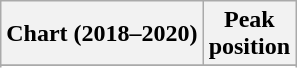<table class="wikitable sortable plainrowheaders" style="text-align:center">
<tr>
<th scope="col">Chart (2018–2020)</th>
<th scope="col">Peak<br> position</th>
</tr>
<tr>
</tr>
<tr>
</tr>
<tr>
</tr>
<tr>
</tr>
<tr>
</tr>
<tr>
</tr>
<tr>
</tr>
</table>
